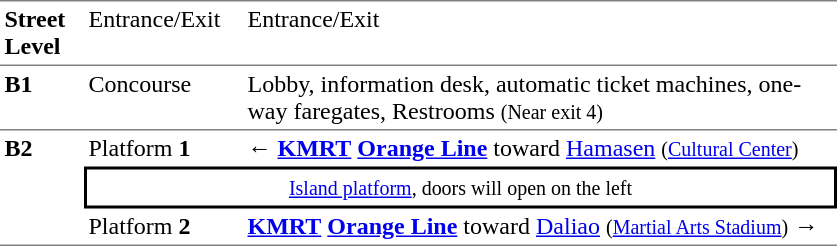<table table border=0 cellspacing=0 cellpadding=3>
<tr>
<td style="border-bottom:solid 1px gray;border-top:solid 1px gray;" width=50 valign=top><strong>Street Level</strong></td>
<td style="border-top:solid 1px gray;border-bottom:solid 1px gray;" width=100 valign=top>Entrance/Exit</td>
<td style="border-top:solid 1px gray;border-bottom:solid 1px gray;" width=390 valign=top>Entrance/Exit</td>
</tr>
<tr>
<td style="border-bottom:solid 1px gray;" valign=top><strong>B1</strong></td>
<td style="border-bottom:solid 1px gray;" valign=top>Concourse</td>
<td style="border-bottom:solid 1px gray;" width=390>Lobby, information desk, automatic ticket machines, one-way faregates, Restrooms <small>(Near exit 4)</small></td>
</tr>
<tr>
<td style="border-bottom:solid 1px gray;" rowspan=3 valign=top><strong>B2</strong></td>
<td>Platform <span><strong>1</strong></span></td>
<td>← <a href='#'><span><strong>KMRT</strong></span></a> <a href='#'><span><strong>Orange Line</strong></span></a> toward <a href='#'>Hamasen</a> <small>(<a href='#'>Cultural Center</a>)</small></td>
</tr>
<tr>
<td style="border-top:solid 2px black;border-right:solid 2px black;border-left:solid 2px black;border-bottom:solid 2px black;text-align:center;" colspan=2><small><a href='#'>Island platform</a>, doors will open on the left</small></td>
</tr>
<tr>
<td style="border-bottom:solid 1px gray;">Platform <span><strong>2</strong></span></td>
<td style="border-bottom:solid 1px gray;"> <a href='#'><span><strong>KMRT</strong></span></a> <a href='#'><span><strong>Orange Line</strong></span></a> toward <a href='#'>Daliao</a> <small>(<a href='#'>Martial Arts Stadium</a>)</small> →</td>
</tr>
</table>
